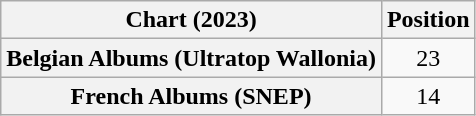<table class="wikitable sortable plainrowheaders" style="text-align:center">
<tr>
<th scope="col">Chart (2023)</th>
<th scope="col">Position</th>
</tr>
<tr>
<th scope="row">Belgian Albums (Ultratop Wallonia)</th>
<td>23</td>
</tr>
<tr>
<th scope="row">French Albums (SNEP)</th>
<td>14</td>
</tr>
</table>
